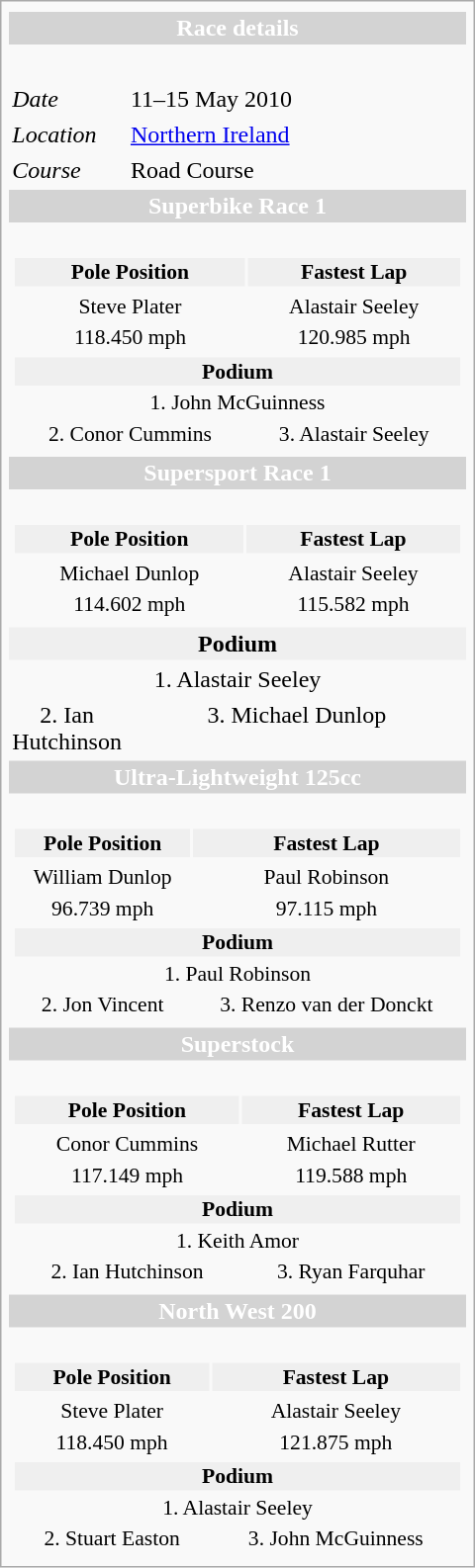<table class="infobox" align="right" cellpadding="2" style="float:right; width: 20em;">
<tr>
</tr>
<tr>
<th colspan="3" style="background:lightgrey; color:#ffffff;">Race details</th>
</tr>
<tr>
<td colspan="3" style="text-align:center;"><br></td>
</tr>
<tr>
<td style="width: 25%;"><em>Date</em></td>
<td>11–15 May 2010</td>
</tr>
<tr>
<td><em>Location</em></td>
<td colspan=3><a href='#'>Northern Ireland</a></td>
</tr>
<tr>
<td><em>Course</em></td>
<td colspan=3>Road Course <br> </td>
</tr>
<tr>
<th colspan="3" style="background:lightgrey; color:#ffffff;">Superbike Race 1</th>
</tr>
<tr>
<td colspan=2 align=center><br><table style="width:100%; font-size: 90%; text-align: left;">
<tr>
<th style="background-color: #efefef;" align=center>Pole Position</th>
<th style="background-color: #efefef;" align=center>Fastest Lap</th>
</tr>
<tr>
</tr>
<tr>
<td align=center> Steve Plater</td>
<td align=center> Alastair Seeley</td>
</tr>
<tr>
<td align=center>118.450 mph</td>
<td align=center>120.985 mph</td>
</tr>
<tr>
</tr>
<tr>
<th colspan=2 style="background-color: #efefef;" align=center>Podium</th>
</tr>
<tr>
<td colspan=2 align=center>1.  John McGuinness</td>
</tr>
<tr>
<td align=center>2.  Conor Cummins</td>
<td align=center>3.  Alastair Seeley</td>
</tr>
</table>
</td>
</tr>
<tr>
<th colspan="3" style="background:lightgrey; color:#ffffff;">Supersport Race 1</th>
</tr>
<tr>
<td colspan=2 align=center><br><table style="width:100%; font-size: 90%; text-align: left;">
<tr>
<th style="background-color: #efefef;" align=center>Pole Position</th>
<th style="background-color: #efefef;" align=center>Fastest Lap</th>
</tr>
<tr>
</tr>
<tr>
<td align=center> Michael Dunlop</td>
<td align=center> Alastair Seeley</td>
</tr>
<tr>
<td align=center>114.602 mph</td>
<td align=center>115.582 mph</td>
</tr>
</table>
</td>
</tr>
<tr>
<th colspan=2 style="background-color: #efefef;" align=center>Podium</th>
</tr>
<tr>
<td colspan=2 align=center>1.  Alastair Seeley</td>
</tr>
<tr>
<td align=center>2.  Ian Hutchinson</td>
<td align=center>3.  Michael Dunlop</td>
</tr>
<tr>
<th colspan="3" style="background:lightgrey; color:#ffffff;">Ultra-Lightweight 125cc</th>
</tr>
<tr>
<td colspan=2 align=center><br><table style="width:100%; font-size: 90%; text-align: left;">
<tr>
<th style="background-color: #efefef;" align=center>Pole Position</th>
<th style="background-color: #efefef;" align=center>Fastest Lap</th>
</tr>
<tr>
</tr>
<tr>
<td align=center> William Dunlop</td>
<td align=center> Paul Robinson</td>
</tr>
<tr>
<td align=center>96.739 mph</td>
<td align=center>97.115 mph</td>
</tr>
<tr>
</tr>
<tr>
<th colspan=2 style="background-color: #efefef;" align=center>Podium</th>
</tr>
<tr>
<td colspan=2 align=center>1.  Paul Robinson</td>
</tr>
<tr>
<td align=center>2.  Jon Vincent</td>
<td align=center>3.  Renzo van der Donckt</td>
</tr>
</table>
</td>
</tr>
<tr>
<th colspan="3" style="background:lightgrey; color:#ffffff;">Superstock</th>
</tr>
<tr>
<td colspan=2 align=center><br><table style="width:100%; font-size: 90%; text-align: left;">
<tr>
<th style="background-color: #efefef;" align=center>Pole Position</th>
<th style="background-color: #efefef;" align=center>Fastest Lap</th>
</tr>
<tr>
</tr>
<tr>
<td align=center> Conor Cummins</td>
<td align=center> Michael Rutter</td>
</tr>
<tr>
<td align=center>117.149 mph</td>
<td align=center>119.588 mph</td>
</tr>
<tr>
</tr>
<tr>
<th colspan=2 style="background-color: #efefef;" align=center>Podium</th>
</tr>
<tr>
<td colspan=2 align=center>1.  Keith Amor</td>
</tr>
<tr>
<td align=center>2.  Ian Hutchinson</td>
<td align=center>3.  Ryan Farquhar</td>
</tr>
</table>
</td>
</tr>
<tr>
<th colspan="3" style="background:lightgrey; color:#ffffff;">North West 200</th>
</tr>
<tr>
<td colspan=2 align=center><br><table style="width:100%; font-size: 90%; text-align: left;">
<tr>
<th style="background-color: #efefef;" align=center>Pole Position</th>
<th style="background-color: #efefef;" align=center>Fastest Lap</th>
</tr>
<tr>
</tr>
<tr>
<td align=center> Steve Plater</td>
<td align=center> Alastair Seeley</td>
</tr>
<tr>
<td align=center>118.450 mph</td>
<td align=center>121.875 mph</td>
</tr>
<tr>
</tr>
<tr>
<th colspan=2 style="background-color: #efefef;" align=center>Podium</th>
</tr>
<tr>
<td colspan=2 align=center>1.  Alastair Seeley</td>
</tr>
<tr>
<td align=center>2.  Stuart Easton</td>
<td align=center>3.  John McGuinness</td>
</tr>
</table>
</td>
</tr>
</table>
